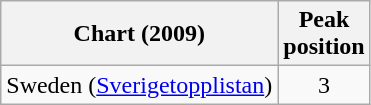<table class="wikitable plainrowheaders">
<tr>
<th>Chart (2009)</th>
<th>Peak<br>position</th>
</tr>
<tr>
<td>Sweden (<a href='#'>Sverigetopplistan</a>)</td>
<td align="center">3</td>
</tr>
</table>
